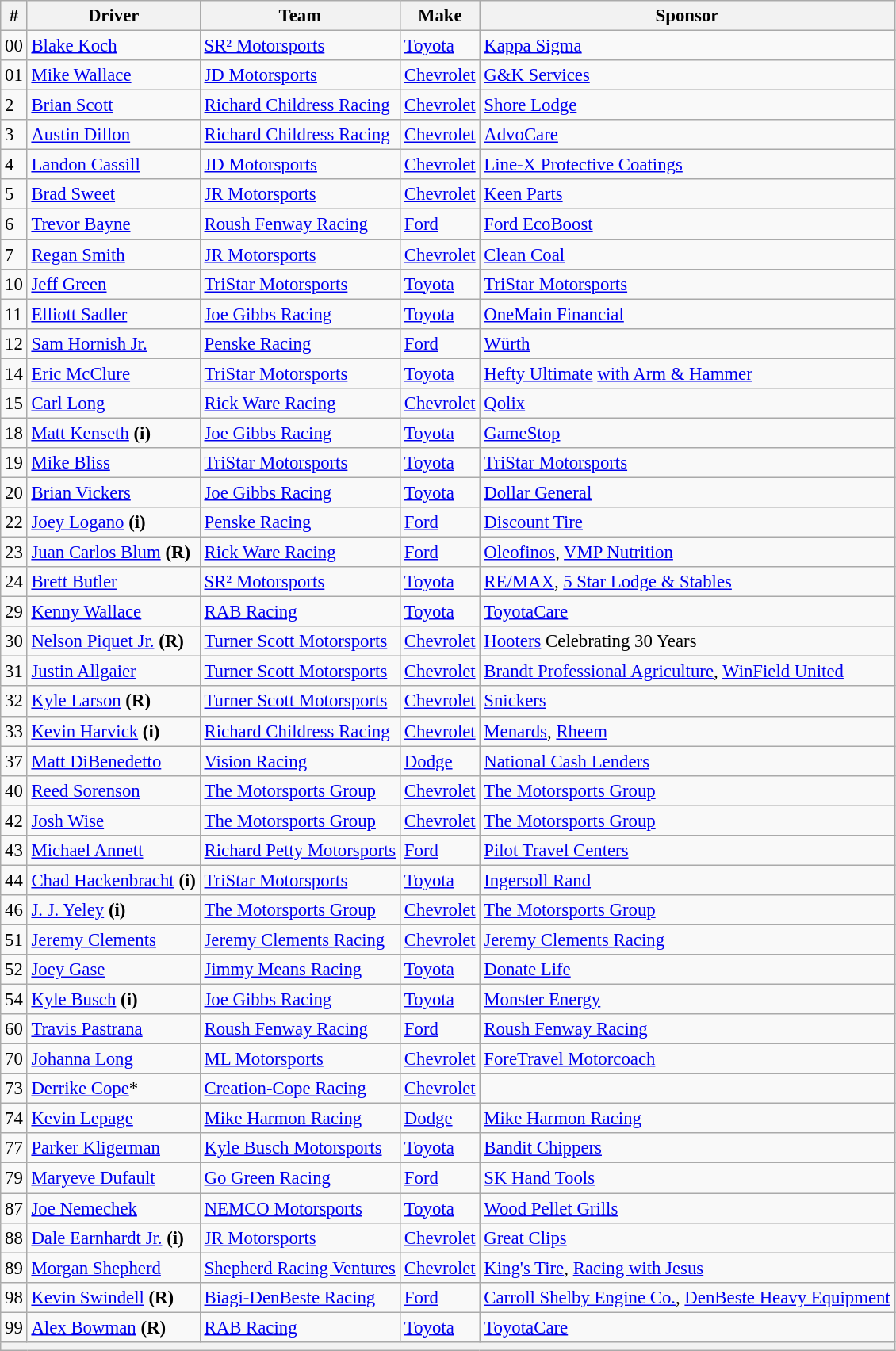<table class="wikitable" style="font-size:95%">
<tr>
<th>#</th>
<th>Driver</th>
<th>Team</th>
<th>Make</th>
<th>Sponsor</th>
</tr>
<tr>
<td>00</td>
<td><a href='#'>Blake Koch</a></td>
<td><a href='#'>SR² Motorsports</a></td>
<td><a href='#'>Toyota</a></td>
<td><a href='#'>Kappa Sigma</a></td>
</tr>
<tr>
<td>01</td>
<td><a href='#'>Mike Wallace</a></td>
<td><a href='#'>JD Motorsports</a></td>
<td><a href='#'>Chevrolet</a></td>
<td><a href='#'>G&K Services</a></td>
</tr>
<tr>
<td>2</td>
<td><a href='#'>Brian Scott</a></td>
<td><a href='#'>Richard Childress Racing</a></td>
<td><a href='#'>Chevrolet</a></td>
<td><a href='#'>Shore Lodge</a></td>
</tr>
<tr>
<td>3</td>
<td><a href='#'>Austin Dillon</a></td>
<td><a href='#'>Richard Childress Racing</a></td>
<td><a href='#'>Chevrolet</a></td>
<td><a href='#'>AdvoCare</a></td>
</tr>
<tr>
<td>4</td>
<td><a href='#'>Landon Cassill</a></td>
<td><a href='#'>JD Motorsports</a></td>
<td><a href='#'>Chevrolet</a></td>
<td><a href='#'>Line-X Protective Coatings</a></td>
</tr>
<tr>
<td>5</td>
<td><a href='#'>Brad Sweet</a></td>
<td><a href='#'>JR Motorsports</a></td>
<td><a href='#'>Chevrolet</a></td>
<td><a href='#'>Keen Parts</a></td>
</tr>
<tr>
<td>6</td>
<td><a href='#'>Trevor Bayne</a></td>
<td><a href='#'>Roush Fenway Racing</a></td>
<td><a href='#'>Ford</a></td>
<td><a href='#'>Ford EcoBoost</a></td>
</tr>
<tr>
<td>7</td>
<td><a href='#'>Regan Smith</a></td>
<td><a href='#'>JR Motorsports</a></td>
<td><a href='#'>Chevrolet</a></td>
<td><a href='#'>Clean Coal</a></td>
</tr>
<tr>
<td>10</td>
<td><a href='#'>Jeff Green</a></td>
<td><a href='#'>TriStar Motorsports</a></td>
<td><a href='#'>Toyota</a></td>
<td><a href='#'>TriStar Motorsports</a></td>
</tr>
<tr>
<td>11</td>
<td><a href='#'>Elliott Sadler</a></td>
<td><a href='#'>Joe Gibbs Racing</a></td>
<td><a href='#'>Toyota</a></td>
<td><a href='#'>OneMain Financial</a></td>
</tr>
<tr>
<td>12</td>
<td><a href='#'>Sam Hornish Jr.</a></td>
<td><a href='#'>Penske Racing</a></td>
<td><a href='#'>Ford</a></td>
<td><a href='#'>Würth</a></td>
</tr>
<tr>
<td>14</td>
<td><a href='#'>Eric McClure</a></td>
<td><a href='#'>TriStar Motorsports</a></td>
<td><a href='#'>Toyota</a></td>
<td><a href='#'>Hefty Ultimate</a> <a href='#'>with Arm & Hammer</a></td>
</tr>
<tr>
<td>15</td>
<td><a href='#'>Carl Long</a></td>
<td><a href='#'>Rick Ware Racing</a></td>
<td><a href='#'>Chevrolet</a></td>
<td><a href='#'>Qolix</a></td>
</tr>
<tr>
<td>18</td>
<td><a href='#'>Matt Kenseth</a> <strong>(i)</strong></td>
<td><a href='#'>Joe Gibbs Racing</a></td>
<td><a href='#'>Toyota</a></td>
<td><a href='#'>GameStop</a></td>
</tr>
<tr>
<td>19</td>
<td><a href='#'>Mike Bliss</a></td>
<td><a href='#'>TriStar Motorsports</a></td>
<td><a href='#'>Toyota</a></td>
<td><a href='#'>TriStar Motorsports</a></td>
</tr>
<tr>
<td>20</td>
<td><a href='#'>Brian Vickers</a></td>
<td><a href='#'>Joe Gibbs Racing</a></td>
<td><a href='#'>Toyota</a></td>
<td><a href='#'>Dollar General</a></td>
</tr>
<tr>
<td>22</td>
<td><a href='#'>Joey Logano</a> <strong>(i)</strong></td>
<td><a href='#'>Penske Racing</a></td>
<td><a href='#'>Ford</a></td>
<td><a href='#'>Discount Tire</a></td>
</tr>
<tr>
<td>23</td>
<td><a href='#'>Juan Carlos Blum</a> <strong>(R)</strong></td>
<td><a href='#'>Rick Ware Racing</a></td>
<td><a href='#'>Ford</a></td>
<td><a href='#'>Oleofinos</a>, <a href='#'>VMP Nutrition</a></td>
</tr>
<tr>
<td>24</td>
<td><a href='#'>Brett Butler</a></td>
<td><a href='#'>SR² Motorsports</a></td>
<td><a href='#'>Toyota</a></td>
<td><a href='#'>RE/MAX</a>, <a href='#'>5 Star Lodge & Stables</a></td>
</tr>
<tr>
<td>29</td>
<td><a href='#'>Kenny Wallace</a></td>
<td><a href='#'>RAB Racing</a></td>
<td><a href='#'>Toyota</a></td>
<td><a href='#'>ToyotaCare</a></td>
</tr>
<tr>
<td>30</td>
<td><a href='#'>Nelson Piquet Jr.</a> <strong>(R)</strong></td>
<td><a href='#'>Turner Scott Motorsports</a></td>
<td><a href='#'>Chevrolet</a></td>
<td><a href='#'>Hooters</a> Celebrating 30 Years</td>
</tr>
<tr>
<td>31</td>
<td><a href='#'>Justin Allgaier</a></td>
<td><a href='#'>Turner Scott Motorsports</a></td>
<td><a href='#'>Chevrolet</a></td>
<td><a href='#'>Brandt Professional Agriculture</a>, <a href='#'>WinField United</a></td>
</tr>
<tr>
<td>32</td>
<td><a href='#'>Kyle Larson</a> <strong>(R)</strong></td>
<td><a href='#'>Turner Scott Motorsports</a></td>
<td><a href='#'>Chevrolet</a></td>
<td><a href='#'>Snickers</a></td>
</tr>
<tr>
<td>33</td>
<td><a href='#'>Kevin Harvick</a> <strong>(i)</strong></td>
<td><a href='#'>Richard Childress Racing</a></td>
<td><a href='#'>Chevrolet</a></td>
<td><a href='#'>Menards</a>, <a href='#'>Rheem</a></td>
</tr>
<tr>
<td>37</td>
<td><a href='#'>Matt DiBenedetto</a></td>
<td><a href='#'>Vision Racing</a></td>
<td><a href='#'>Dodge</a></td>
<td><a href='#'>National Cash Lenders</a></td>
</tr>
<tr>
<td>40</td>
<td><a href='#'>Reed Sorenson</a></td>
<td><a href='#'>The Motorsports Group</a></td>
<td><a href='#'>Chevrolet</a></td>
<td><a href='#'>The Motorsports Group</a></td>
</tr>
<tr>
<td>42</td>
<td><a href='#'>Josh Wise</a></td>
<td><a href='#'>The Motorsports Group</a></td>
<td><a href='#'>Chevrolet</a></td>
<td><a href='#'>The Motorsports Group</a></td>
</tr>
<tr>
<td>43</td>
<td><a href='#'>Michael Annett</a></td>
<td><a href='#'>Richard Petty Motorsports</a></td>
<td><a href='#'>Ford</a></td>
<td><a href='#'>Pilot Travel Centers</a></td>
</tr>
<tr>
<td>44</td>
<td><a href='#'>Chad Hackenbracht</a> <strong>(i)</strong></td>
<td><a href='#'>TriStar Motorsports</a></td>
<td><a href='#'>Toyota</a></td>
<td><a href='#'>Ingersoll Rand</a></td>
</tr>
<tr>
<td>46</td>
<td><a href='#'>J. J. Yeley</a> <strong>(i)</strong></td>
<td><a href='#'>The Motorsports Group</a></td>
<td><a href='#'>Chevrolet</a></td>
<td><a href='#'>The Motorsports Group</a></td>
</tr>
<tr>
<td>51</td>
<td><a href='#'>Jeremy Clements</a></td>
<td><a href='#'>Jeremy Clements Racing</a></td>
<td><a href='#'>Chevrolet</a></td>
<td><a href='#'>Jeremy Clements Racing</a></td>
</tr>
<tr>
<td>52</td>
<td><a href='#'>Joey Gase</a></td>
<td><a href='#'>Jimmy Means Racing</a></td>
<td><a href='#'>Toyota</a></td>
<td><a href='#'>Donate Life</a></td>
</tr>
<tr>
<td>54</td>
<td><a href='#'>Kyle Busch</a> <strong>(i)</strong></td>
<td><a href='#'>Joe Gibbs Racing</a></td>
<td><a href='#'>Toyota</a></td>
<td><a href='#'>Monster Energy</a></td>
</tr>
<tr>
<td>60</td>
<td><a href='#'>Travis Pastrana</a></td>
<td><a href='#'>Roush Fenway Racing</a></td>
<td><a href='#'>Ford</a></td>
<td><a href='#'>Roush Fenway Racing</a></td>
</tr>
<tr>
<td>70</td>
<td><a href='#'>Johanna Long</a></td>
<td><a href='#'>ML Motorsports</a></td>
<td><a href='#'>Chevrolet</a></td>
<td><a href='#'>ForeTravel Motorcoach</a></td>
</tr>
<tr>
<td>73</td>
<td><a href='#'>Derrike Cope</a>*</td>
<td><a href='#'>Creation-Cope Racing</a></td>
<td><a href='#'>Chevrolet</a></td>
<td></td>
</tr>
<tr>
<td>74</td>
<td><a href='#'>Kevin Lepage</a></td>
<td><a href='#'>Mike Harmon Racing</a></td>
<td><a href='#'>Dodge</a></td>
<td><a href='#'>Mike Harmon Racing</a></td>
</tr>
<tr>
<td>77</td>
<td><a href='#'>Parker Kligerman</a></td>
<td><a href='#'>Kyle Busch Motorsports</a></td>
<td><a href='#'>Toyota</a></td>
<td><a href='#'>Bandit Chippers</a></td>
</tr>
<tr>
<td>79</td>
<td><a href='#'>Maryeve Dufault</a></td>
<td><a href='#'>Go Green Racing</a></td>
<td><a href='#'>Ford</a></td>
<td><a href='#'>SK Hand Tools</a></td>
</tr>
<tr>
<td>87</td>
<td><a href='#'>Joe Nemechek</a></td>
<td><a href='#'>NEMCO Motorsports</a></td>
<td><a href='#'>Toyota</a></td>
<td><a href='#'>Wood Pellet Grills</a></td>
</tr>
<tr>
<td>88</td>
<td><a href='#'>Dale Earnhardt Jr.</a> <strong>(i)</strong></td>
<td><a href='#'>JR Motorsports</a></td>
<td><a href='#'>Chevrolet</a></td>
<td><a href='#'>Great Clips</a></td>
</tr>
<tr>
<td>89</td>
<td><a href='#'>Morgan Shepherd</a></td>
<td><a href='#'>Shepherd Racing Ventures</a></td>
<td><a href='#'>Chevrolet</a></td>
<td><a href='#'>King's Tire</a>, <a href='#'>Racing with Jesus</a></td>
</tr>
<tr>
<td>98</td>
<td><a href='#'>Kevin Swindell</a> <strong>(R)</strong></td>
<td><a href='#'>Biagi-DenBeste Racing</a></td>
<td><a href='#'>Ford</a></td>
<td><a href='#'>Carroll Shelby Engine Co.</a>, <a href='#'>DenBeste Heavy Equipment</a></td>
</tr>
<tr>
<td>99</td>
<td><a href='#'>Alex Bowman</a> <strong>(R)</strong></td>
<td><a href='#'>RAB Racing</a></td>
<td><a href='#'>Toyota</a></td>
<td><a href='#'>ToyotaCare</a></td>
</tr>
<tr>
<th colspan="5"></th>
</tr>
</table>
